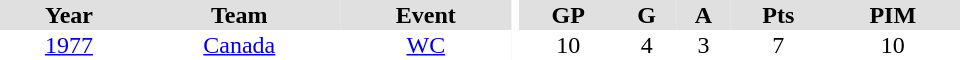<table border="0" cellpadding="1" cellspacing="0" ID="Table3" style="text-align:center; width:40em">
<tr ALIGN="center" bgcolor="#e0e0e0">
<th>Year</th>
<th>Team</th>
<th>Event</th>
<th rowspan="99" bgcolor="#ffffff"></th>
<th>GP</th>
<th>G</th>
<th>A</th>
<th>Pts</th>
<th>PIM</th>
</tr>
<tr>
<td><a href='#'>1977</a></td>
<td><a href='#'>Canada</a></td>
<td><a href='#'>WC</a></td>
<td>10</td>
<td>4</td>
<td>3</td>
<td>7</td>
<td>10</td>
</tr>
</table>
